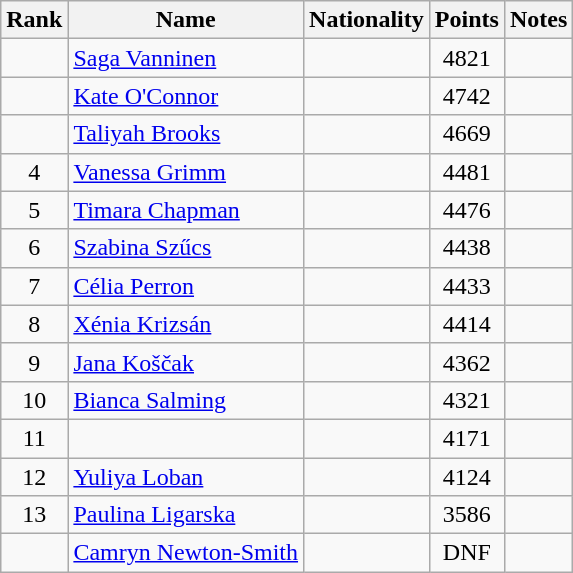<table class="wikitable sortable" style="text-align:center">
<tr>
<th>Rank</th>
<th>Name</th>
<th>Nationality</th>
<th>Points</th>
<th>Notes</th>
</tr>
<tr>
<td></td>
<td style="text-align:left"><a href='#'>Saga Vanninen</a></td>
<td style="text-align:left"></td>
<td>4821</td>
<td></td>
</tr>
<tr>
<td></td>
<td style="text-align:left"><a href='#'>Kate O'Connor</a></td>
<td style="text-align:left"></td>
<td>4742</td>
<td></td>
</tr>
<tr>
<td></td>
<td style="text-align:left"><a href='#'>Taliyah Brooks</a></td>
<td style="text-align:left"></td>
<td>4669</td>
<td></td>
</tr>
<tr>
<td>4</td>
<td style="text-align:left"><a href='#'>Vanessa Grimm</a></td>
<td style="text-align:left"></td>
<td>4481</td>
<td></td>
</tr>
<tr>
<td>5</td>
<td style="text-align:left"><a href='#'>Timara Chapman</a></td>
<td style="text-align:left"></td>
<td>4476</td>
<td></td>
</tr>
<tr>
<td>6</td>
<td style="text-align:left"><a href='#'>Szabina Szűcs</a></td>
<td style="text-align:left"></td>
<td>4438</td>
<td></td>
</tr>
<tr>
<td>7</td>
<td style="text-align:left"><a href='#'>Célia Perron</a></td>
<td style="text-align:left"></td>
<td>4433</td>
<td></td>
</tr>
<tr>
<td>8</td>
<td style="text-align:left"><a href='#'>Xénia Krizsán</a></td>
<td style="text-align:left"></td>
<td>4414</td>
<td></td>
</tr>
<tr>
<td>9</td>
<td style="text-align:left"><a href='#'>Jana Koščak</a></td>
<td style="text-align:left"></td>
<td>4362</td>
<td></td>
</tr>
<tr>
<td>10</td>
<td style="text-align:left"><a href='#'>Bianca Salming</a></td>
<td style="text-align:left"></td>
<td>4321</td>
<td></td>
</tr>
<tr>
<td>11</td>
<td style="text-align:left"></td>
<td style="text-align:left"></td>
<td>4171</td>
<td></td>
</tr>
<tr>
<td>12</td>
<td style="text-align:left"><a href='#'>Yuliya Loban</a></td>
<td style="text-align:left"></td>
<td>4124</td>
<td></td>
</tr>
<tr>
<td>13</td>
<td style="text-align:left"><a href='#'>Paulina Ligarska</a></td>
<td style="text-align:left"></td>
<td>3586</td>
<td></td>
</tr>
<tr>
<td></td>
<td style="text-align:left"><a href='#'>Camryn Newton-Smith</a></td>
<td style="text-align:left"></td>
<td>DNF</td>
<td></td>
</tr>
</table>
